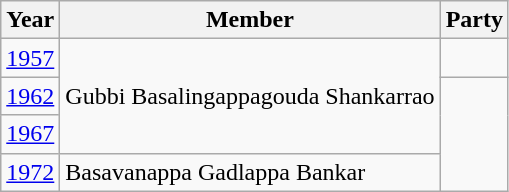<table class="wikitable sortable">
<tr>
<th>Year</th>
<th>Member</th>
<th colspan="2">Party</th>
</tr>
<tr>
<td><a href='#'>1957</a></td>
<td rowspan=3>Gubbi Basalingappagouda Shankarrao</td>
<td></td>
</tr>
<tr>
<td><a href='#'>1962</a></td>
</tr>
<tr>
<td><a href='#'>1967</a></td>
</tr>
<tr>
<td><a href='#'>1972</a></td>
<td>Basavanappa Gadlappa Bankar</td>
</tr>
</table>
